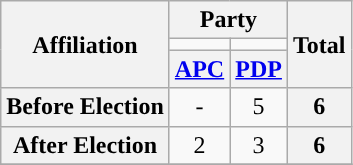<table class="wikitable" style="text-align:center">
<tr>
<th rowspan="3">Affiliation</th>
<th colspan="2">Party</th>
<th rowspan="3">Total</th>
</tr>
<tr>
<td style="background-color:"></td>
<td style="background-color:"></td>
</tr>
<tr>
<th><a href='#'>APC</a></th>
<th><a href='#'>PDP</a></th>
</tr>
<tr>
<th>Before Election</th>
<td>-</td>
<td>5</td>
<th>6</th>
</tr>
<tr>
<th>After Election</th>
<td>2</td>
<td>3</td>
<th>6</th>
</tr>
<tr>
</tr>
</table>
